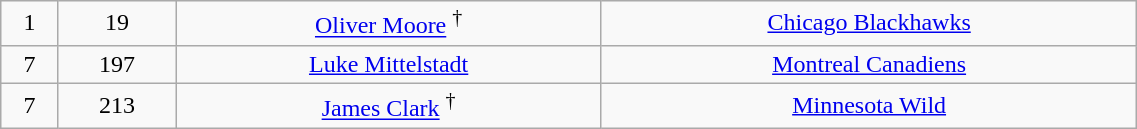<table class="wikitable" width="60%">
<tr align="center" bgcolor="">
<td>1</td>
<td>19</td>
<td><a href='#'>Oliver Moore</a> <sup>†</sup></td>
<td><a href='#'>Chicago Blackhawks</a></td>
</tr>
<tr align="center" bgcolor="">
<td>7</td>
<td>197</td>
<td><a href='#'>Luke Mittelstadt</a></td>
<td><a href='#'>Montreal Canadiens</a></td>
</tr>
<tr align="center" bgcolor="">
<td>7</td>
<td>213</td>
<td><a href='#'>James Clark</a> <sup>†</sup></td>
<td><a href='#'>Minnesota Wild</a></td>
</tr>
</table>
